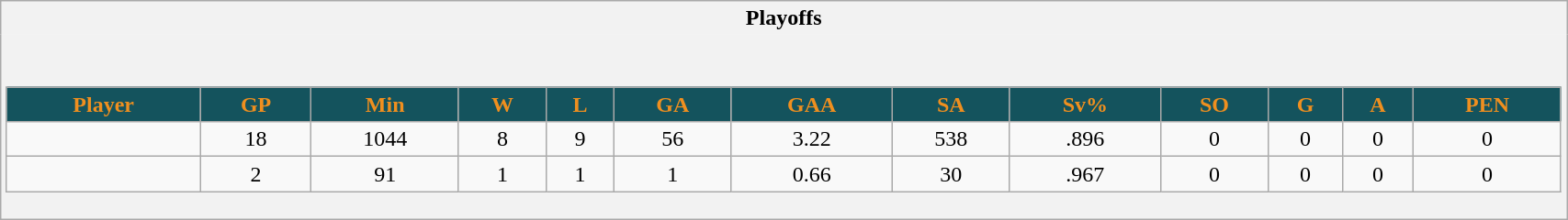<table class="wikitable" style="border: 1px solid #aaa;" width="90%">
<tr>
<th style="border: 0;">Playoffs</th>
</tr>
<tr>
<td style="background: #f2f2f2; border: 0; text-align: center;"><br><table class="wikitable sortable" width="100%">
<tr align="center"  bgcolor="#dddddd">
<th style="background:#14535D; color:#EF8F1F">Player</th>
<th style="background:#14535D; color:#EF8F1F">GP</th>
<th style="background:#14535D; color:#EF8F1F">Min</th>
<th style="background:#14535D; color:#EF8F1F">W</th>
<th style="background:#14535D; color:#EF8F1F">L</th>
<th style="background:#14535D; color:#EF8F1F">GA</th>
<th style="background:#14535D; color:#EF8F1F">GAA</th>
<th style="background:#14535D; color:#EF8F1F">SA</th>
<th style="background:#14535D; color:#EF8F1F">Sv%</th>
<th style="background:#14535D; color:#EF8F1F">SO</th>
<th style="background:#14535D; color:#EF8F1F">G</th>
<th style="background:#14535D; color:#EF8F1F">A</th>
<th style="background:#14535D; color:#EF8F1F">PEN</th>
</tr>
<tr align=center>
<td></td>
<td>18</td>
<td>1044</td>
<td>8</td>
<td>9</td>
<td>56</td>
<td>3.22</td>
<td>538</td>
<td>.896</td>
<td>0</td>
<td>0</td>
<td>0</td>
<td>0</td>
</tr>
<tr align=center>
<td></td>
<td>2</td>
<td>91</td>
<td>1</td>
<td>1</td>
<td>1</td>
<td>0.66</td>
<td>30</td>
<td>.967</td>
<td>0</td>
<td>0</td>
<td>0</td>
<td>0</td>
</tr>
</table>
</td>
</tr>
</table>
